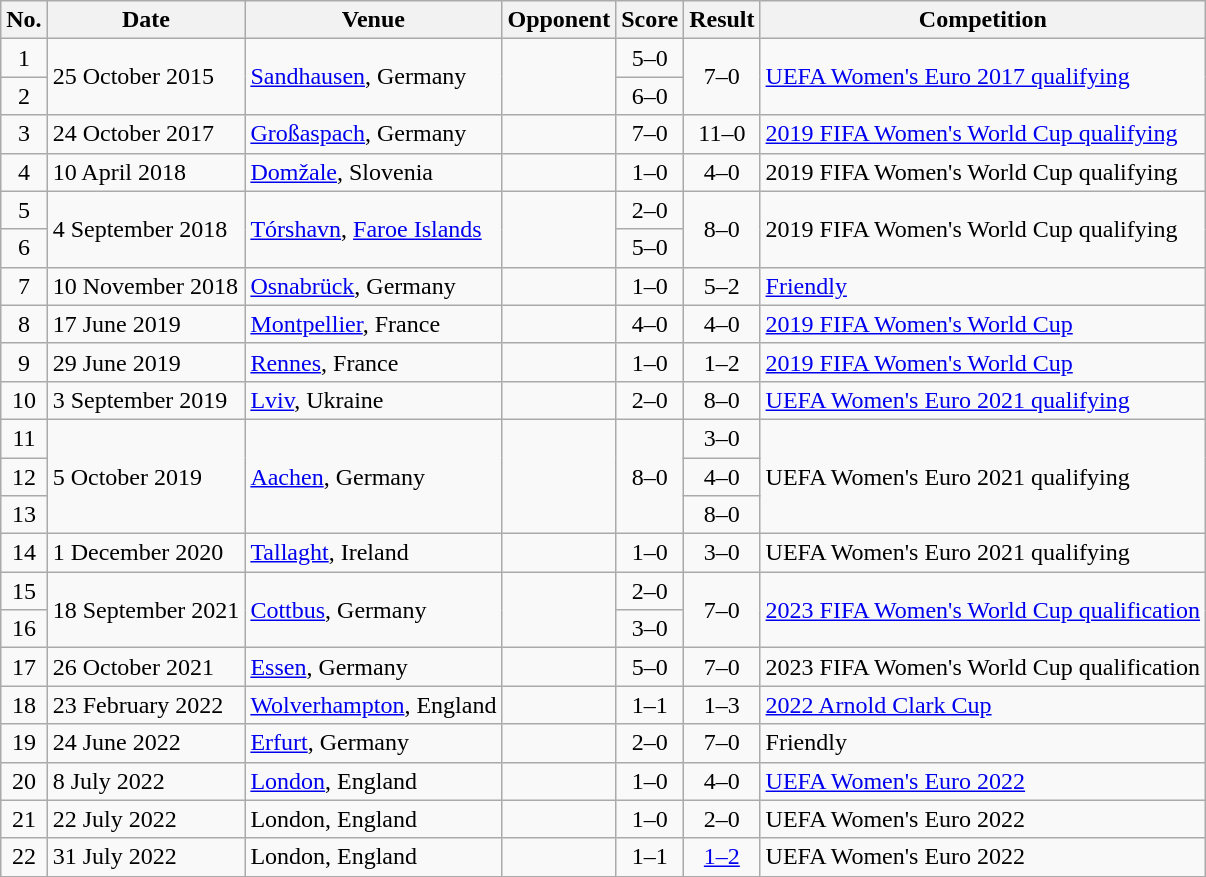<table class="wikitable sortable">
<tr>
<th scope="col">No.</th>
<th scope="col">Date</th>
<th scope="col">Venue</th>
<th scope="col">Opponent</th>
<th scope="col">Score</th>
<th scope="col">Result</th>
<th scope="col">Competition</th>
</tr>
<tr>
<td align="center">1</td>
<td rowspan="2">25 October 2015</td>
<td rowspan="2"><a href='#'>Sandhausen</a>, Germany</td>
<td rowspan="2"></td>
<td align="center">5–0</td>
<td rowspan="2" style="text-align:center">7–0</td>
<td rowspan="2"><a href='#'>UEFA Women's Euro 2017 qualifying</a></td>
</tr>
<tr>
<td align="center">2</td>
<td align="center">6–0</td>
</tr>
<tr>
<td align="center">3</td>
<td>24 October 2017</td>
<td><a href='#'>Großaspach</a>, Germany</td>
<td></td>
<td align="center">7–0</td>
<td align="center">11–0</td>
<td><a href='#'>2019 FIFA Women's World Cup qualifying</a></td>
</tr>
<tr>
<td align="center">4</td>
<td>10 April 2018</td>
<td><a href='#'>Domžale</a>, Slovenia</td>
<td></td>
<td align="center">1–0</td>
<td align="center">4–0</td>
<td>2019 FIFA Women's World Cup qualifying</td>
</tr>
<tr>
<td align="center">5</td>
<td rowspan="2">4 September 2018</td>
<td rowspan="2"><a href='#'>Tórshavn</a>, <a href='#'>Faroe Islands</a></td>
<td rowspan="2"></td>
<td align="center">2–0</td>
<td rowspan="2" style="text-align:center">8–0</td>
<td rowspan="2">2019 FIFA Women's World Cup qualifying</td>
</tr>
<tr>
<td align="center">6</td>
<td align="center">5–0</td>
</tr>
<tr>
<td align="center">7</td>
<td>10 November 2018</td>
<td><a href='#'>Osnabrück</a>, Germany</td>
<td></td>
<td align="center">1–0</td>
<td align="center">5–2</td>
<td><a href='#'>Friendly</a></td>
</tr>
<tr>
<td align="center">8</td>
<td>17 June 2019</td>
<td><a href='#'>Montpellier</a>, France</td>
<td></td>
<td align="center">4–0</td>
<td align="center">4–0</td>
<td><a href='#'>2019 FIFA Women's World Cup</a></td>
</tr>
<tr>
<td align="center">9</td>
<td>29 June 2019</td>
<td><a href='#'>Rennes</a>, France</td>
<td></td>
<td align="center">1–0</td>
<td align="center">1–2</td>
<td><a href='#'>2019 FIFA Women's World Cup</a></td>
</tr>
<tr>
<td align="center">10</td>
<td>3 September 2019</td>
<td><a href='#'>Lviv</a>, Ukraine</td>
<td></td>
<td align="center">2–0</td>
<td align="center">8–0</td>
<td><a href='#'>UEFA Women's Euro 2021 qualifying</a></td>
</tr>
<tr>
<td align="center">11</td>
<td rowspan="3">5 October 2019</td>
<td rowspan="3"><a href='#'>Aachen</a>, Germany</td>
<td rowspan="3"></td>
<td rowspan="3" style="text-align:center">8–0</td>
<td align="center">3–0</td>
<td rowspan="3">UEFA Women's Euro 2021 qualifying</td>
</tr>
<tr>
<td align="center">12</td>
<td align="center">4–0</td>
</tr>
<tr>
<td align="center">13</td>
<td align="center">8–0</td>
</tr>
<tr>
<td align="center">14</td>
<td>1 December 2020</td>
<td><a href='#'>Tallaght</a>, Ireland</td>
<td></td>
<td align="center">1–0</td>
<td align="center">3–0</td>
<td>UEFA Women's Euro 2021 qualifying</td>
</tr>
<tr>
<td align="center">15</td>
<td rowspan="2">18 September 2021</td>
<td rowspan="2"><a href='#'>Cottbus</a>, Germany</td>
<td rowspan="2"></td>
<td align="center">2–0</td>
<td rowspan="2" style="text-align:center">7–0</td>
<td rowspan="2"><a href='#'>2023 FIFA Women's World Cup qualification</a></td>
</tr>
<tr>
<td align="center">16</td>
<td align="center">3–0</td>
</tr>
<tr>
<td align="center">17</td>
<td>26 October 2021</td>
<td><a href='#'>Essen</a>, Germany</td>
<td></td>
<td align="center">5–0</td>
<td align="center">7–0</td>
<td>2023 FIFA Women's World Cup qualification</td>
</tr>
<tr>
<td align="center">18</td>
<td>23 February 2022</td>
<td><a href='#'>Wolverhampton</a>, England</td>
<td></td>
<td align="center">1–1</td>
<td align="center">1–3</td>
<td><a href='#'>2022 Arnold Clark Cup</a></td>
</tr>
<tr>
<td align="center">19</td>
<td>24 June 2022</td>
<td><a href='#'>Erfurt</a>, Germany</td>
<td></td>
<td align="center">2–0</td>
<td align="center">7–0</td>
<td>Friendly</td>
</tr>
<tr>
<td align="center">20</td>
<td>8 July 2022</td>
<td><a href='#'>London</a>, England</td>
<td></td>
<td align="center">1–0</td>
<td align="center">4–0</td>
<td><a href='#'>UEFA Women's Euro 2022</a></td>
</tr>
<tr>
<td align="center">21</td>
<td>22 July 2022</td>
<td>London, England</td>
<td></td>
<td align="center">1–0</td>
<td align="center">2–0</td>
<td>UEFA Women's Euro 2022</td>
</tr>
<tr>
<td align="center">22</td>
<td>31 July 2022</td>
<td>London, England</td>
<td></td>
<td align="center">1–1</td>
<td align="center"><a href='#'>1–2</a></td>
<td>UEFA Women's Euro 2022</td>
</tr>
</table>
